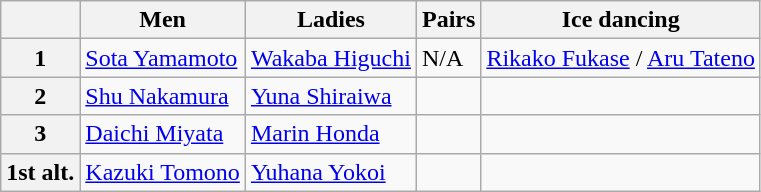<table class="wikitable">
<tr>
<th></th>
<th>Men</th>
<th>Ladies</th>
<th>Pairs</th>
<th>Ice dancing</th>
</tr>
<tr>
<th>1</th>
<td><a href='#'>Sota Yamamoto</a></td>
<td><a href='#'>Wakaba Higuchi</a></td>
<td>N/A</td>
<td><a href='#'>Rikako Fukase</a> / <a href='#'>Aru Tateno</a></td>
</tr>
<tr>
<th>2</th>
<td><a href='#'>Shu Nakamura</a></td>
<td><a href='#'>Yuna Shiraiwa</a></td>
<td></td>
<td></td>
</tr>
<tr>
<th>3</th>
<td><a href='#'>Daichi Miyata</a></td>
<td><a href='#'>Marin Honda</a></td>
<td></td>
<td></td>
</tr>
<tr>
<th>1st alt.</th>
<td><a href='#'>Kazuki Tomono</a></td>
<td><a href='#'>Yuhana Yokoi</a></td>
<td></td>
<td></td>
</tr>
</table>
